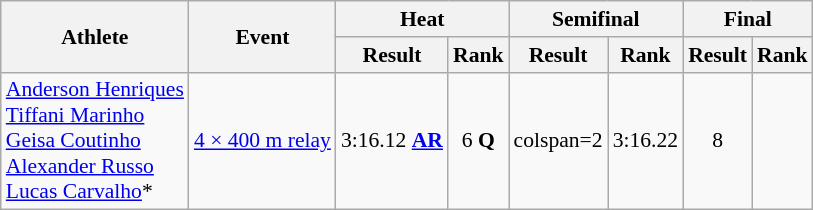<table class="wikitable"  style=font-size:90%>
<tr>
<th rowspan="2">Athlete</th>
<th rowspan="2">Event</th>
<th colspan="2">Heat</th>
<th colspan="2">Semifinal</th>
<th colspan="2">Final</th>
</tr>
<tr>
<th>Result</th>
<th>Rank</th>
<th>Result</th>
<th>Rank</th>
<th>Result</th>
<th>Rank</th>
</tr>
<tr style=text-align:center>
<td style=text-align:left><a href='#'>Anderson Henriques</a><br> <a href='#'>Tiffani Marinho</a><br> <a href='#'>Geisa Coutinho</a><br><a href='#'>Alexander Russo</a> <br><a href='#'>Lucas Carvalho</a>*</td>
<td style=text-align:left><a href='#'>4 × 400 m relay</a></td>
<td>3:16.12 <strong><a href='#'>AR</a></strong></td>
<td>6 <strong>Q</strong></td>
<td>colspan=2 </td>
<td>3:16.22</td>
<td>8</td>
</tr>
</table>
